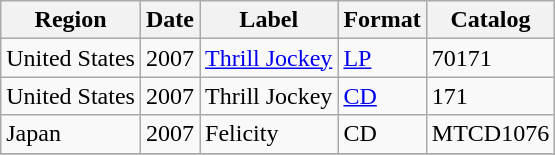<table class="wikitable">
<tr>
<th>Region</th>
<th>Date</th>
<th>Label</th>
<th>Format</th>
<th>Catalog</th>
</tr>
<tr>
<td>United States</td>
<td>2007</td>
<td><a href='#'>Thrill Jockey</a></td>
<td><a href='#'>LP</a></td>
<td>70171</td>
</tr>
<tr>
<td>United States</td>
<td>2007</td>
<td>Thrill Jockey</td>
<td><a href='#'>CD</a></td>
<td>171</td>
</tr>
<tr>
<td>Japan</td>
<td>2007</td>
<td>Felicity</td>
<td>CD</td>
<td>MTCD1076</td>
</tr>
<tr>
</tr>
</table>
